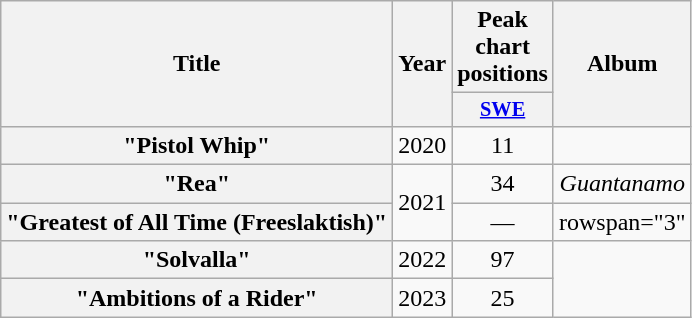<table class="wikitable plainrowheaders" style="text-align:center;">
<tr>
<th scope="col" rowspan="2">Title</th>
<th scope="col" rowspan="2">Year</th>
<th scope="col" colspan="1">Peak chart positions</th>
<th scope="col" rowspan="2">Album</th>
</tr>
<tr>
<th scope="col" style="width:3em;font-size:85%;"><a href='#'>SWE</a><br></th>
</tr>
<tr>
<th scope="row">"Pistol Whip"</th>
<td>2020</td>
<td>11</td>
<td></td>
</tr>
<tr>
<th scope="row">"Rea"</th>
<td rowspan="2">2021</td>
<td>34<br></td>
<td><em>Guantanamo</em></td>
</tr>
<tr>
<th scope="row">"Greatest of All Time (Freeslaktish)"</th>
<td>—</td>
<td>rowspan="3" </td>
</tr>
<tr>
<th scope="row">"Solvalla"</th>
<td>2022</td>
<td>97<br></td>
</tr>
<tr>
<th scope="row">"Ambitions of a Rider"<br></th>
<td>2023</td>
<td>25<br></td>
</tr>
</table>
